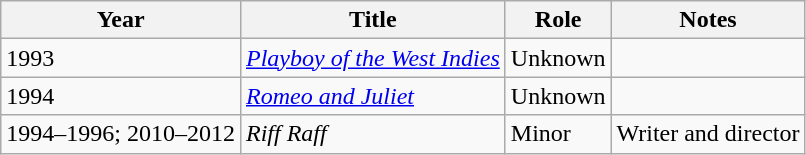<table class="wikitable sortable">
<tr ">
<th>Year</th>
<th>Title</th>
<th>Role</th>
<th>Notes</th>
</tr>
<tr>
<td>1993</td>
<td><em><a href='#'>Playboy of the West Indies</a></em></td>
<td>Unknown</td>
<td></td>
</tr>
<tr>
<td>1994</td>
<td><em><a href='#'>Romeo and Juliet</a></em></td>
<td>Unknown</td>
<td></td>
</tr>
<tr>
<td>1994–1996; 2010–2012</td>
<td><em>Riff Raff</em></td>
<td>Minor</td>
<td>Writer and director</td>
</tr>
</table>
